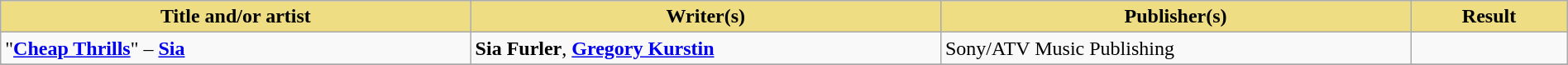<table class="wikitable" width=100%>
<tr>
<th style="width:30%;background:#EEDD82;">Title and/or artist</th>
<th style="width:30%;background:#EEDD82;">Writer(s)</th>
<th style="width:30%;background:#EEDD82;">Publisher(s)</th>
<th style="width:10%;background:#EEDD82;">Result</th>
</tr>
<tr>
<td>"<strong><a href='#'>Cheap Thrills</a></strong>" – <strong><a href='#'>Sia</a></strong></td>
<td><strong>Sia Furler</strong>, <strong><a href='#'>Gregory Kurstin</a></strong></td>
<td>Sony/ATV Music Publishing</td>
<td></td>
</tr>
<tr>
</tr>
</table>
